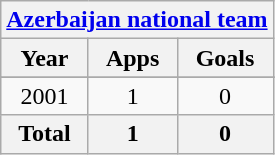<table class="wikitable" style="text-align:center">
<tr>
<th colspan=3><a href='#'>Azerbaijan national team</a></th>
</tr>
<tr>
<th>Year</th>
<th>Apps</th>
<th>Goals</th>
</tr>
<tr>
</tr>
<tr>
<td>2001</td>
<td>1</td>
<td>0</td>
</tr>
<tr>
<th>Total</th>
<th>1</th>
<th>0</th>
</tr>
</table>
